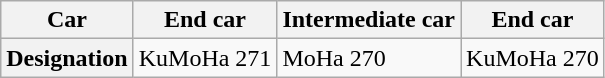<table class="wikitable">
<tr>
<th>Car</th>
<th>End car</th>
<th>Intermediate car</th>
<th>End car</th>
</tr>
<tr>
<th>Designation</th>
<td>KuMoHa 271</td>
<td>MoHa 270</td>
<td>KuMoHa 270</td>
</tr>
</table>
